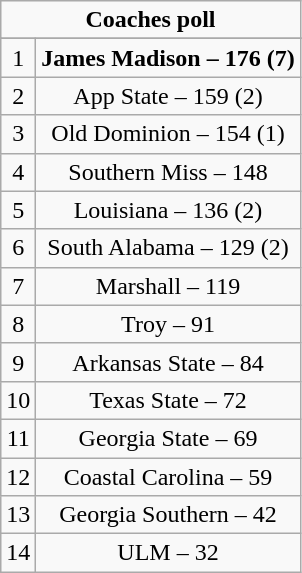<table class="wikitable" style="display: inline-table;">
<tr>
<td align="center" Colspan="3"><strong>Coaches poll</strong></td>
</tr>
<tr align="center">
</tr>
<tr align="center">
<td>1</td>
<td><strong>James Madison – 176 (7)</strong></td>
</tr>
<tr align="center">
<td>2</td>
<td>App State – 159 (2)</td>
</tr>
<tr align="center">
<td>3</td>
<td>Old Dominion – 154 (1)</td>
</tr>
<tr align="center">
<td>4</td>
<td>Southern Miss – 148</td>
</tr>
<tr align="center">
<td>5</td>
<td>Louisiana – 136 (2)</td>
</tr>
<tr align="center">
<td>6</td>
<td>South Alabama – 129 (2)</td>
</tr>
<tr align="center">
<td>7</td>
<td>Marshall – 119</td>
</tr>
<tr align="center">
<td>8</td>
<td>Troy – 91</td>
</tr>
<tr align="center">
<td>9</td>
<td>Arkansas State – 84</td>
</tr>
<tr align="center">
<td>10</td>
<td>Texas State – 72</td>
</tr>
<tr align="center">
<td>11</td>
<td>Georgia State – 69</td>
</tr>
<tr align="center">
<td>12</td>
<td>Coastal Carolina – 59</td>
</tr>
<tr align="center">
<td>13</td>
<td>Georgia Southern – 42</td>
</tr>
<tr align="center">
<td>14</td>
<td>ULM – 32</td>
</tr>
</table>
